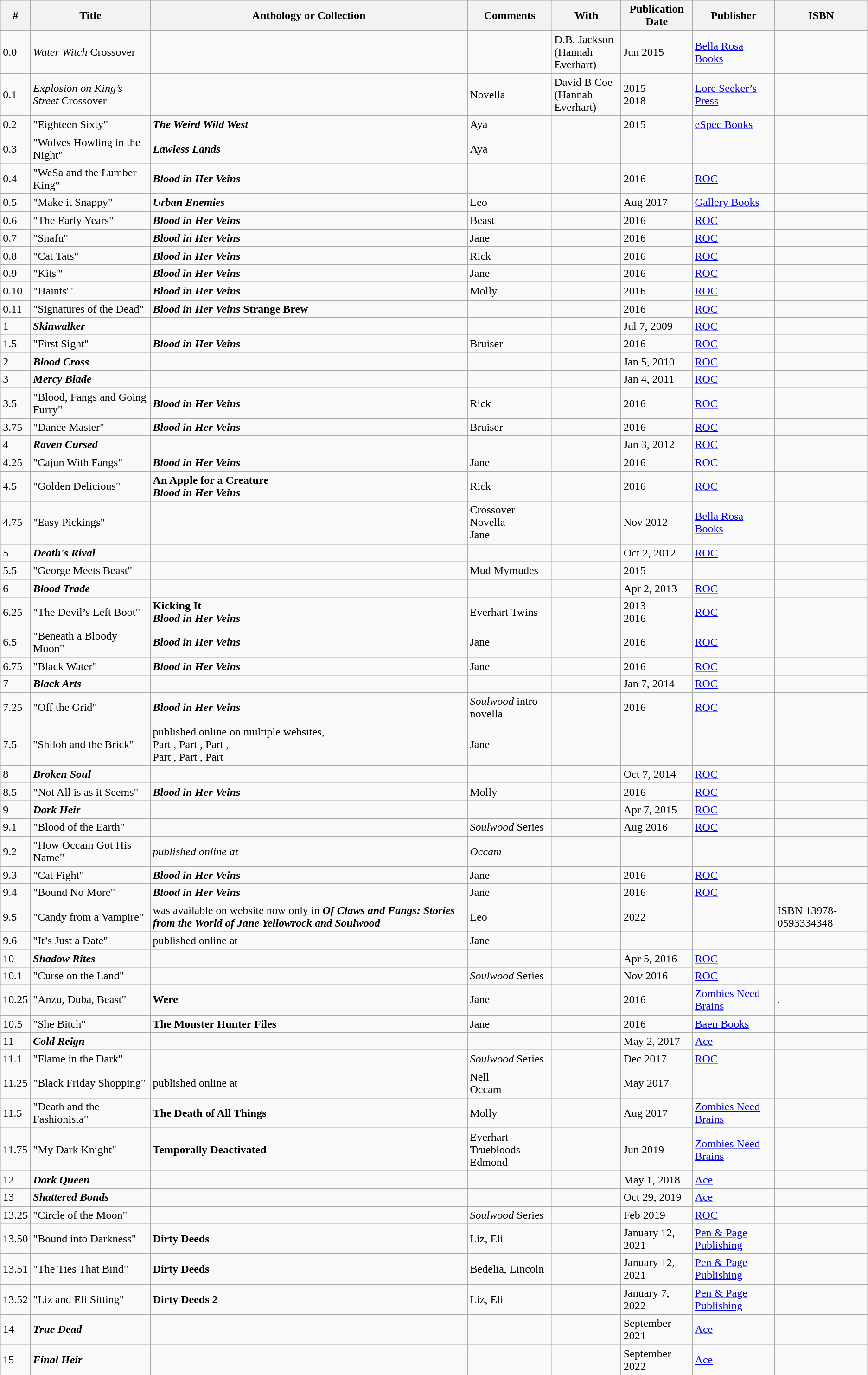<table class="wikitable">
<tr>
<th>#</th>
<th>Title</th>
<th>Anthology or Collection</th>
<th>Comments</th>
<th>With</th>
<th>Publication<br>Date</th>
<th>Publisher</th>
<th>ISBN</th>
</tr>
<tr>
<td>0.0</td>
<td><em>Water Witch</em> Crossover</td>
<td></td>
<td></td>
<td>D.B. Jackson<br>(Hannah Everhart)</td>
<td>Jun 2015</td>
<td><a href='#'>Bella Rosa Books</a></td>
<td></td>
</tr>
<tr>
<td>0.1</td>
<td><em>Explosion on King’s Street</em> Crossover</td>
<td></td>
<td>Novella</td>
<td>David B Coe<br>(Hannah Everhart)</td>
<td>2015<br>2018</td>
<td><a href='#'>Lore Seeker’s Press</a></td>
<td></td>
</tr>
<tr>
<td>0.2</td>
<td>"Eighteen Sixty"</td>
<td><strong><em>The Weird Wild West</em></strong></td>
<td>Aya</td>
<td></td>
<td>2015</td>
<td><a href='#'>eSpec Books</a></td>
<td></td>
</tr>
<tr>
<td>0.3</td>
<td>"Wolves Howling in the Night"</td>
<td><strong><em>Lawless Lands</em></strong></td>
<td>Aya</td>
<td></td>
<td></td>
<td></td>
<td></td>
</tr>
<tr>
<td>0.4</td>
<td>"WeSa and the Lumber King"</td>
<td><strong><em>Blood in Her Veins</em></strong></td>
<td></td>
<td></td>
<td>2016</td>
<td><a href='#'>ROC</a></td>
<td></td>
</tr>
<tr>
<td>0.5</td>
<td>"Make it Snappy"</td>
<td><strong><em>Urban Enemies</em></strong></td>
<td>Leo</td>
<td></td>
<td>Aug 2017</td>
<td><a href='#'>Gallery Books</a></td>
<td></td>
</tr>
<tr>
<td>0.6</td>
<td>"The Early Years"</td>
<td><strong><em>Blood in Her Veins</em></strong></td>
<td>Beast</td>
<td></td>
<td>2016</td>
<td><a href='#'>ROC</a></td>
<td></td>
</tr>
<tr>
<td>0.7</td>
<td>"Snafu"</td>
<td><strong><em>Blood in Her Veins</em></strong></td>
<td>Jane</td>
<td></td>
<td>2016</td>
<td><a href='#'>ROC</a></td>
<td></td>
</tr>
<tr>
<td>0.8</td>
<td>"Cat Tats"</td>
<td><strong><em>Blood in Her Veins</em></strong></td>
<td>Rick</td>
<td></td>
<td>2016</td>
<td><a href='#'>ROC</a></td>
<td></td>
</tr>
<tr>
<td>0.9</td>
<td>"Kits'"</td>
<td><strong><em>Blood in Her Veins</em></strong></td>
<td>Jane</td>
<td></td>
<td>2016</td>
<td><a href='#'>ROC</a></td>
<td></td>
</tr>
<tr>
<td>0.10</td>
<td>"Haints'"</td>
<td><strong><em>Blood in Her Veins</em></strong></td>
<td>Molly</td>
<td></td>
<td>2016</td>
<td><a href='#'>ROC</a></td>
<td></td>
</tr>
<tr>
<td>0.11</td>
<td>"Signatures of the Dead"</td>
<td><strong><em>Blood in Her Veins</em></strong>  <strong>Strange Brew</strong></td>
<td></td>
<td></td>
<td>2016</td>
<td><a href='#'>ROC</a></td>
<td></td>
</tr>
<tr>
<td>1</td>
<td><strong><em>Skinwalker</em></strong></td>
<td></td>
<td></td>
<td></td>
<td>Jul 7, 2009</td>
<td><a href='#'>ROC</a></td>
<td></td>
</tr>
<tr>
<td>1.5</td>
<td>"First Sight"</td>
<td><strong><em>Blood in Her Veins</em></strong></td>
<td>Bruiser</td>
<td></td>
<td>2016</td>
<td><a href='#'>ROC</a></td>
<td></td>
</tr>
<tr>
<td>2</td>
<td><strong><em>Blood Cross</em></strong></td>
<td></td>
<td></td>
<td></td>
<td>Jan 5, 2010</td>
<td><a href='#'>ROC</a></td>
<td></td>
</tr>
<tr>
<td>3</td>
<td><strong><em>Mercy Blade</em></strong></td>
<td></td>
<td></td>
<td></td>
<td>Jan 4, 2011</td>
<td><a href='#'>ROC</a></td>
<td></td>
</tr>
<tr>
<td>3.5</td>
<td>"Blood, Fangs and Going Furry"</td>
<td><strong><em>Blood in Her Veins</em></strong></td>
<td>Rick</td>
<td></td>
<td>2016</td>
<td><a href='#'>ROC</a></td>
<td></td>
</tr>
<tr>
<td>3.75</td>
<td>"Dance Master"</td>
<td><strong><em>Blood in Her Veins</em></strong></td>
<td>Bruiser</td>
<td></td>
<td>2016</td>
<td><a href='#'>ROC</a></td>
<td></td>
</tr>
<tr>
<td>4</td>
<td><strong><em>Raven Cursed</em></strong></td>
<td></td>
<td></td>
<td></td>
<td>Jan 3, 2012</td>
<td><a href='#'>ROC</a></td>
<td></td>
</tr>
<tr>
<td>4.25</td>
<td>"Cajun With Fangs"</td>
<td><strong><em>Blood in Her Veins</em></strong></td>
<td>Jane</td>
<td></td>
<td>2016</td>
<td><a href='#'>ROC</a></td>
<td></td>
</tr>
<tr>
<td>4.5</td>
<td>"Golden Delicious"</td>
<td><strong>An Apple for a Creature</strong><br><strong><em>Blood in Her Veins</em></strong></td>
<td>Rick</td>
<td></td>
<td>2016</td>
<td><a href='#'>ROC</a></td>
<td></td>
</tr>
<tr>
<td>4.75</td>
<td>"Easy Pickings"</td>
<td></td>
<td>Crossover Novella<br>Jane</td>
<td></td>
<td>Nov 2012</td>
<td><a href='#'>Bella Rosa Books</a></td>
<td></td>
</tr>
<tr>
<td>5</td>
<td><strong><em>Death's Rival</em></strong></td>
<td></td>
<td></td>
<td></td>
<td>Oct 2, 2012</td>
<td><a href='#'>ROC</a></td>
<td></td>
</tr>
<tr>
<td>5.5</td>
<td>"George Meets Beast"</td>
<td></td>
<td>Mud Mymudes</td>
<td></td>
<td>2015</td>
<td></td>
<td></td>
</tr>
<tr>
<td>6</td>
<td><strong><em>Blood Trade</em></strong></td>
<td></td>
<td></td>
<td></td>
<td>Apr 2, 2013</td>
<td><a href='#'>ROC</a></td>
<td></td>
</tr>
<tr>
<td>6.25</td>
<td>"The Devil’s Left Boot"</td>
<td><strong>Kicking It</strong><br><strong><em>Blood in Her Veins</em></strong></td>
<td>Everhart Twins</td>
<td></td>
<td>2013<br>2016</td>
<td><a href='#'>ROC</a></td>
<td></td>
</tr>
<tr>
<td>6.5</td>
<td>"Beneath a Bloody Moon"</td>
<td><strong><em>Blood in Her Veins</em></strong></td>
<td>Jane</td>
<td></td>
<td>2016</td>
<td><a href='#'>ROC</a></td>
<td></td>
</tr>
<tr>
<td>6.75</td>
<td>"Black Water"</td>
<td><strong><em>Blood in Her Veins</em></strong></td>
<td>Jane</td>
<td></td>
<td>2016</td>
<td><a href='#'>ROC</a></td>
<td></td>
</tr>
<tr>
<td>7</td>
<td><strong><em>Black Arts</em></strong></td>
<td></td>
<td></td>
<td></td>
<td>Jan 7, 2014</td>
<td><a href='#'>ROC</a></td>
<td></td>
</tr>
<tr>
<td>7.25</td>
<td>"Off the Grid"</td>
<td><strong><em>Blood in Her Veins</em></strong></td>
<td><em>Soulwood</em> intro novella</td>
<td></td>
<td>2016</td>
<td><a href='#'>ROC</a></td>
<td></td>
</tr>
<tr>
<td>7.5</td>
<td>"Shiloh and the Brick"</td>
<td>published online on multiple websites,<br>Part , Part , Part ,<br>Part , Part , Part </td>
<td>Jane</td>
<td></td>
<td></td>
<td></td>
<td></td>
</tr>
<tr>
<td>8</td>
<td><strong><em>Broken Soul</em></strong></td>
<td></td>
<td></td>
<td></td>
<td>Oct 7, 2014</td>
<td><a href='#'>ROC</a></td>
<td></td>
</tr>
<tr>
<td>8.5</td>
<td>"Not All is as it Seems"</td>
<td><strong><em>Blood in Her Veins</em></strong></td>
<td>Molly</td>
<td></td>
<td>2016</td>
<td><a href='#'>ROC</a></td>
<td></td>
</tr>
<tr>
<td>9</td>
<td><strong><em>Dark Heir</em></strong></td>
<td></td>
<td></td>
<td></td>
<td>Apr 7, 2015</td>
<td><a href='#'>ROC</a></td>
<td></td>
</tr>
<tr>
<td>9.1</td>
<td>"Blood of the Earth"</td>
<td></td>
<td><em>Soulwood</em> Series</td>
<td></td>
<td>Aug 2016</td>
<td><a href='#'>ROC</a></td>
<td></td>
</tr>
<tr>
<td>9.2</td>
<td>"How Occam Got His Name"</td>
<td><em>published online at </em></td>
<td><em>Occam</em></td>
<td></td>
<td></td>
<td></td>
<td></td>
</tr>
<tr>
<td>9.3</td>
<td>"Cat Fight"</td>
<td><strong><em>Blood in Her Veins</em></strong></td>
<td>Jane</td>
<td></td>
<td>2016</td>
<td><a href='#'>ROC</a></td>
<td></td>
</tr>
<tr>
<td>9.4</td>
<td>"Bound No More"</td>
<td><strong><em>Blood in Her Veins</em></strong></td>
<td>Jane</td>
<td></td>
<td>2016</td>
<td><a href='#'>ROC</a></td>
<td></td>
</tr>
<tr>
<td>9.5</td>
<td>"Candy from a Vampire"</td>
<td>was available on website now only in <strong><em>Of Claws and Fangs: Stories from the World of Jane Yellowrock and Soulwood</em></strong></td>
<td>Leo</td>
<td></td>
<td>2022</td>
<td></td>
<td>ISBN 13978-0593334348</td>
</tr>
<tr>
<td>9.6</td>
<td>"It’s Just a Date"</td>
<td>published online at </td>
<td>Jane</td>
<td></td>
<td></td>
<td></td>
<td></td>
</tr>
<tr>
<td>10</td>
<td><strong><em>Shadow Rites</em></strong></td>
<td></td>
<td></td>
<td></td>
<td>Apr 5, 2016</td>
<td><a href='#'>ROC</a></td>
<td></td>
</tr>
<tr>
<td>10.1</td>
<td>"Curse on the Land"</td>
<td></td>
<td><em>Soulwood</em> Series</td>
<td></td>
<td>Nov 2016</td>
<td><a href='#'>ROC</a></td>
<td></td>
</tr>
<tr>
<td>10.25</td>
<td>"Anzu, Duba, Beast"</td>
<td><strong>Were</strong></td>
<td>Jane</td>
<td></td>
<td>2016</td>
<td><a href='#'>Zombies Need Brains</a></td>
<td>.</td>
</tr>
<tr>
<td>10.5</td>
<td>"She Bitch"</td>
<td><strong>The Monster Hunter Files</strong></td>
<td>Jane</td>
<td></td>
<td>2016</td>
<td><a href='#'>Baen Books</a></td>
<td></td>
</tr>
<tr>
<td>11</td>
<td><strong><em>Cold Reign</em></strong></td>
<td></td>
<td></td>
<td></td>
<td>May 2, 2017</td>
<td><a href='#'>Ace</a></td>
<td></td>
</tr>
<tr>
<td>11.1</td>
<td>"Flame in the Dark"</td>
<td></td>
<td><em>Soulwood</em> Series</td>
<td></td>
<td>Dec 2017</td>
<td><a href='#'>ROC</a></td>
<td></td>
</tr>
<tr>
<td>11.25</td>
<td>"Black Friday Shopping"</td>
<td>published online at </td>
<td>Nell<br>Occam</td>
<td></td>
<td>May 2017</td>
<td></td>
<td></td>
</tr>
<tr>
<td>11.5</td>
<td>"Death and the Fashionista"</td>
<td><strong>The Death of All Things</strong></td>
<td>Molly</td>
<td></td>
<td>Aug 2017</td>
<td><a href='#'>Zombies Need Brains</a></td>
<td></td>
</tr>
<tr>
<td>11.75</td>
<td>"My Dark Knight"</td>
<td><strong>Temporally Deactivated</strong></td>
<td>Everhart-Truebloods<br>Edmond</td>
<td></td>
<td>Jun 2019</td>
<td><a href='#'>Zombies Need Brains</a></td>
<td></td>
</tr>
<tr>
<td>12</td>
<td><strong><em>Dark Queen</em></strong></td>
<td></td>
<td></td>
<td></td>
<td>May 1, 2018</td>
<td><a href='#'>Ace</a></td>
<td></td>
</tr>
<tr>
<td>13</td>
<td><strong><em>Shattered Bonds</em></strong></td>
<td></td>
<td></td>
<td></td>
<td>Oct 29, 2019</td>
<td><a href='#'>Ace</a></td>
<td></td>
</tr>
<tr>
<td>13.25</td>
<td>"Circle of the Moon"</td>
<td></td>
<td><em>Soulwood</em> Series</td>
<td></td>
<td>Feb 2019</td>
<td><a href='#'>ROC</a></td>
<td></td>
</tr>
<tr>
<td>13.50</td>
<td>"Bound into Darkness"</td>
<td><strong>Dirty Deeds</strong></td>
<td>Liz, Eli</td>
<td></td>
<td>January 12, 2021</td>
<td><a href='#'>Pen & Page Publishing</a></td>
<td></td>
</tr>
<tr>
<td>13.51</td>
<td>"The Ties That Bind"</td>
<td><strong>Dirty Deeds</strong></td>
<td>Bedelia, Lincoln</td>
<td></td>
<td>January 12, 2021</td>
<td><a href='#'>Pen & Page Publishing</a></td>
<td></td>
</tr>
<tr>
<td>13.52</td>
<td>"Liz and Eli Sitting"</td>
<td><strong>Dirty Deeds 2</strong></td>
<td>Liz, Eli</td>
<td></td>
<td>January 7, 2022</td>
<td><a href='#'>Pen & Page Publishing</a></td>
<td></td>
</tr>
<tr>
<td>14</td>
<td><strong><em>True Dead</em></strong></td>
<td></td>
<td></td>
<td></td>
<td>September 2021</td>
<td><a href='#'>Ace</a></td>
<td></td>
</tr>
<tr>
<td>15</td>
<td><strong><em>Final Heir</em></strong></td>
<td></td>
<td></td>
<td></td>
<td>September 2022</td>
<td><a href='#'>Ace</a></td>
<td></td>
</tr>
</table>
